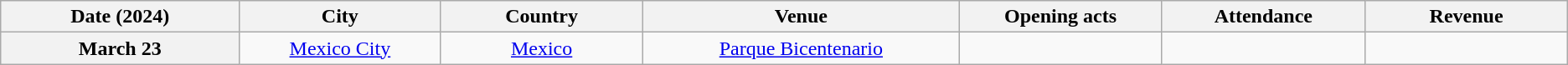<table class="wikitable plainrowheaders" style="text-align:center;">
<tr>
<th scope="col" style="width:12em;">Date (2024)</th>
<th scope="col" style="width:10em;">City</th>
<th scope="col" style="width:10em;">Country</th>
<th scope="col" style="width:16em;">Venue</th>
<th scope="col" style="width:10em;">Opening acts</th>
<th scope="col" style="width:10em;">Attendance</th>
<th scope="col" style="width:10em;">Revenue</th>
</tr>
<tr>
<th scope="row" style="text-align:center;">March 23</th>
<td><a href='#'>Mexico City</a></td>
<td><a href='#'>Mexico</a></td>
<td><a href='#'>Parque Bicentenario</a></td>
<td></td>
<td></td>
<td></td>
</tr>
</table>
